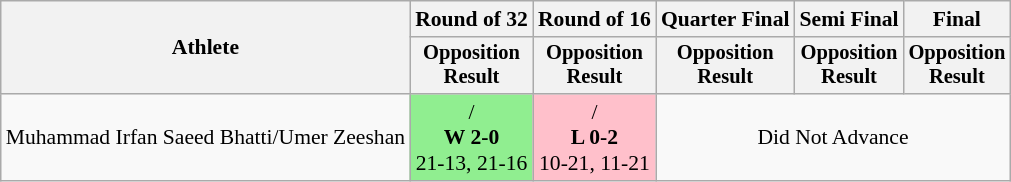<table class=wikitable style="font-size:90%">
<tr>
<th rowspan=2>Athlete</th>
<th>Round of 32</th>
<th>Round of 16</th>
<th>Quarter Final</th>
<th>Semi Final</th>
<th>Final</th>
</tr>
<tr style="font-size:95%">
<th>Opposition<br>Result</th>
<th>Opposition<br>Result</th>
<th>Opposition<br>Result</th>
<th>Opposition<br>Result</th>
<th>Opposition<br>Result</th>
</tr>
<tr align=center>
<td>Muhammad Irfan Saeed Bhatti/Umer Zeeshan</td>
<td style="background:lightgreen;">/<br><strong>W 2-0</strong><br> 21-13, 21-16</td>
<td style="background:pink;">/<br><strong>L 0-2</strong><br> 10-21, 11-21</td>
<td colspan=3>Did Not Advance</td>
</tr>
</table>
